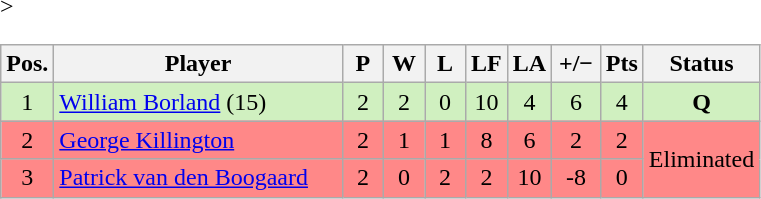<table class="wikitable" style="text-align:center; margin: 1em auto 1em auto, align:left">
<tr>
<th width=20>Pos.</th>
<th width=185>Player</th>
<th width=20>P</th>
<th width=20>W</th>
<th width=20>L</th>
<th width=20>LF</th>
<th width=20>LA</th>
<th width=25>+/−</th>
<th width=20>Pts</th>
<th width=70>Status</th>
</tr>
<tr style="background:#D0F0C0;" -->>
<td>1</td>
<td align=left> <a href='#'>William Borland</a> (15)</td>
<td>2</td>
<td>2</td>
<td>0</td>
<td>10</td>
<td>4</td>
<td>6</td>
<td>4</td>
<td rowspan=1><strong>Q</strong></td>
</tr>
<tr style="background:#FF8888; -->">
<td>2</td>
<td align=left> <a href='#'>George Killington</a></td>
<td>2</td>
<td>1</td>
<td>1</td>
<td>8</td>
<td>6</td>
<td>2</td>
<td>2</td>
<td rowspan=2>Eliminated</td>
</tr>
<tr style="background:#FF8888; -->">
<td>3</td>
<td align=left> <a href='#'>Patrick van den Boogaard</a></td>
<td>2</td>
<td>0</td>
<td>2</td>
<td>2</td>
<td>10</td>
<td>-8</td>
<td>0</td>
</tr>
</table>
